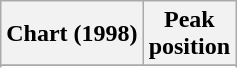<table class="wikitable sortable plainrowheaders">
<tr>
<th>Chart (1998)</th>
<th>Peak<br>position</th>
</tr>
<tr>
</tr>
<tr>
</tr>
<tr>
</tr>
</table>
